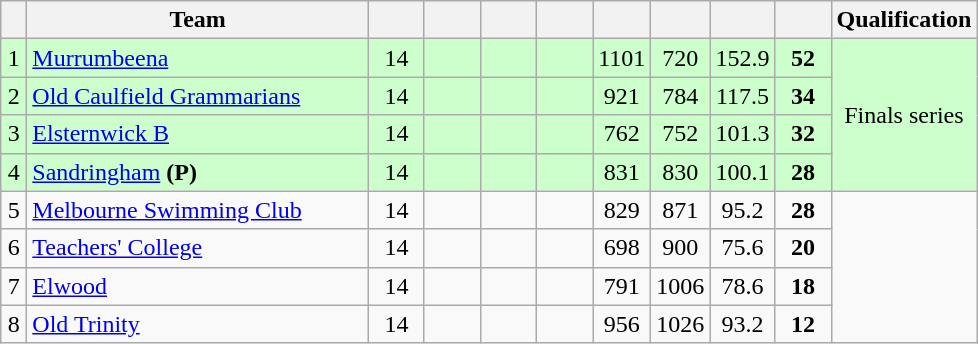<table class="wikitable" style="text-align:center; margin-bottom:0">
<tr>
<th style="width:10px"></th>
<th style="width:35%;">Team</th>
<th style="width:30px;"></th>
<th style="width:30px;"></th>
<th style="width:30px;"></th>
<th style="width:30px;"></th>
<th style="width:30px;"></th>
<th style="width:30px;"></th>
<th style="width:30px;"></th>
<th style="width:30px;"></th>
<th>Qualification</th>
</tr>
<tr style="background:#ccffcc;">
<td>1</td>
<td style="text-align:left;"><a href='#'>Murrumbeena</a></td>
<td>14</td>
<td></td>
<td></td>
<td></td>
<td>1101</td>
<td>720</td>
<td>152.9</td>
<td><strong>52</strong></td>
<td rowspan=4>Finals series</td>
</tr>
<tr style="background:#ccffcc;">
<td>2</td>
<td style="text-align:left;"><a href='#'>Old Caulfield Grammarians</a></td>
<td>14</td>
<td></td>
<td></td>
<td></td>
<td>921</td>
<td>784</td>
<td>117.5</td>
<td><strong>34</strong></td>
</tr>
<tr style="background:#ccffcc;">
<td>3</td>
<td style="text-align:left;"><a href='#'>Elsternwick B</a></td>
<td>14</td>
<td></td>
<td></td>
<td></td>
<td>762</td>
<td>752</td>
<td>101.3</td>
<td><strong>32</strong></td>
</tr>
<tr style="background:#ccffcc;">
<td>4</td>
<td style="text-align:left;"><a href='#'>Sandringham</a> <strong>(P)</strong></td>
<td>14</td>
<td></td>
<td></td>
<td></td>
<td>831</td>
<td>830</td>
<td>100.1</td>
<td><strong>28</strong></td>
</tr>
<tr>
<td>5</td>
<td style="text-align:left;"><a href='#'>Melbourne Swimming Club</a></td>
<td>14</td>
<td></td>
<td></td>
<td></td>
<td>829</td>
<td>871</td>
<td>95.2</td>
<td><strong>28</strong></td>
</tr>
<tr>
<td>6</td>
<td style="text-align:left;"><a href='#'>Teachers' College</a></td>
<td>14</td>
<td></td>
<td></td>
<td></td>
<td>698</td>
<td>900</td>
<td>75.6</td>
<td><strong>20</strong></td>
</tr>
<tr>
<td>7</td>
<td style="text-align:left;"><a href='#'>Elwood</a></td>
<td>14</td>
<td></td>
<td></td>
<td></td>
<td>791</td>
<td>1006</td>
<td>78.6</td>
<td><strong>18</strong></td>
</tr>
<tr>
<td>8</td>
<td style="text-align:left;"><a href='#'>Old Trinity</a></td>
<td>14</td>
<td></td>
<td></td>
<td></td>
<td>956</td>
<td>1026</td>
<td>93.2</td>
<td><strong>12</strong></td>
</tr>
</table>
